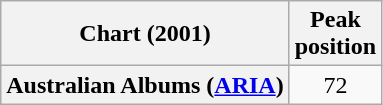<table class="wikitable plainrowheaders" style="text-align:center">
<tr>
<th scope="col">Chart (2001)</th>
<th scope="col">Peak<br>position</th>
</tr>
<tr>
<th scope="row">Australian Albums (<a href='#'>ARIA</a>)</th>
<td>72</td>
</tr>
</table>
